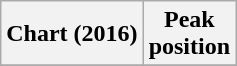<table class="wikitable sortable plainrowheaders" style="text-align:center">
<tr>
<th scope="col">Chart (2016)</th>
<th scope="col">Peak<br> position</th>
</tr>
<tr>
</tr>
</table>
